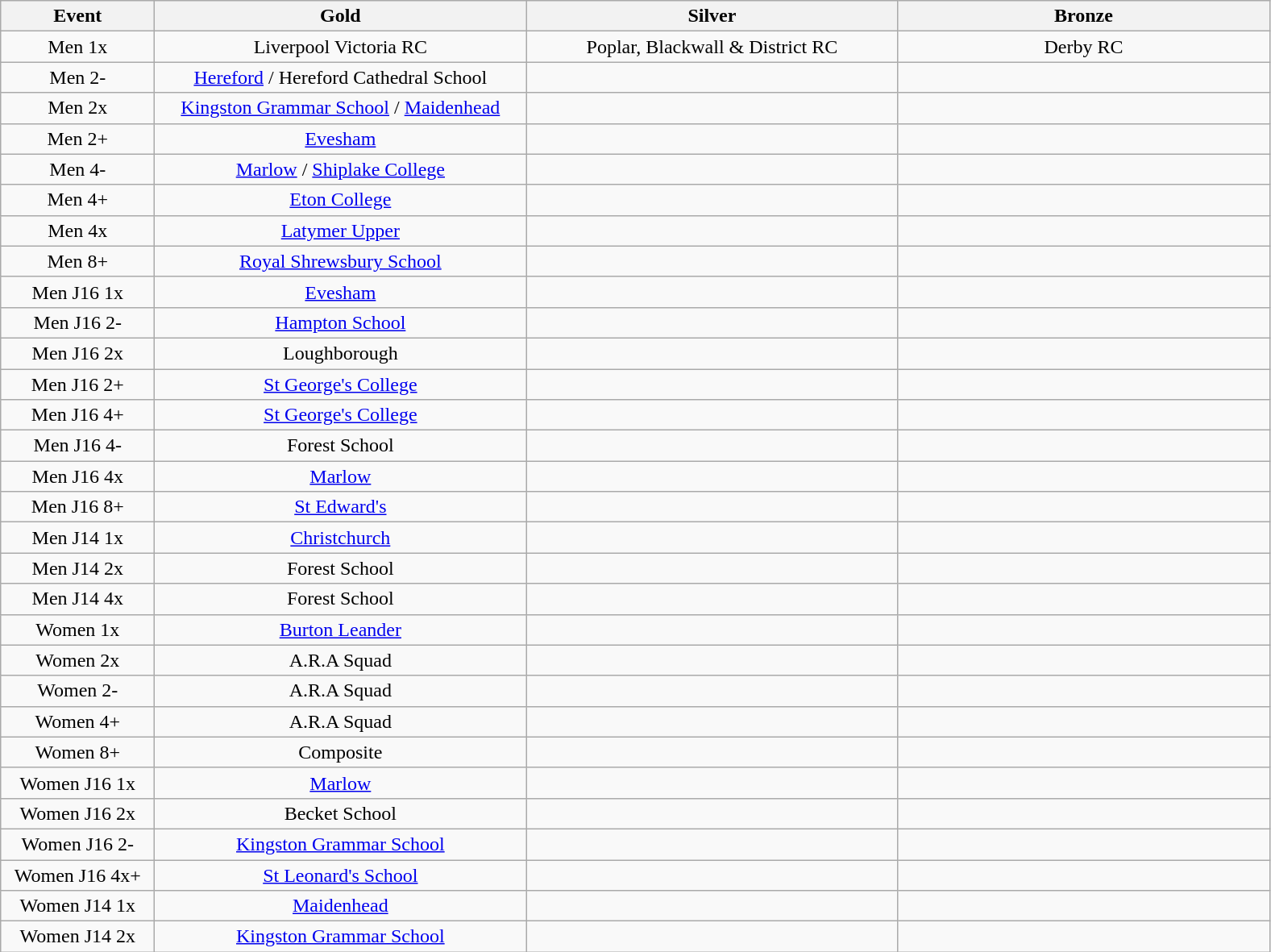<table class="wikitable" style="text-align:center">
<tr>
<th width=120>Event</th>
<th width=300>Gold</th>
<th width=300>Silver</th>
<th width=300>Bronze</th>
</tr>
<tr>
<td>Men 1x</td>
<td>Liverpool Victoria RC</td>
<td>Poplar, Blackwall & District RC</td>
<td>Derby RC</td>
</tr>
<tr>
<td>Men 2-</td>
<td><a href='#'>Hereford</a> / Hereford Cathedral School</td>
<td></td>
<td></td>
</tr>
<tr>
<td>Men 2x</td>
<td><a href='#'>Kingston Grammar School</a> / <a href='#'>Maidenhead</a></td>
<td></td>
<td></td>
</tr>
<tr>
<td>Men 2+</td>
<td><a href='#'>Evesham</a></td>
<td></td>
<td></td>
</tr>
<tr>
<td>Men 4-</td>
<td><a href='#'>Marlow</a>  / <a href='#'>Shiplake College</a></td>
<td></td>
<td></td>
</tr>
<tr>
<td>Men 4+</td>
<td><a href='#'>Eton College</a></td>
<td></td>
<td></td>
</tr>
<tr>
<td>Men 4x</td>
<td><a href='#'>Latymer Upper</a></td>
<td></td>
<td></td>
</tr>
<tr>
<td>Men 8+</td>
<td><a href='#'>Royal Shrewsbury School</a></td>
<td></td>
<td></td>
</tr>
<tr>
<td>Men J16 1x</td>
<td><a href='#'>Evesham</a></td>
<td></td>
<td></td>
</tr>
<tr>
<td>Men J16 2-</td>
<td><a href='#'>Hampton School</a></td>
<td></td>
<td></td>
</tr>
<tr>
<td>Men J16 2x</td>
<td>Loughborough</td>
<td></td>
<td></td>
</tr>
<tr>
<td>Men J16 2+</td>
<td><a href='#'>St George's College</a></td>
<td></td>
<td></td>
</tr>
<tr>
<td>Men J16 4+</td>
<td><a href='#'>St George's College</a></td>
<td></td>
<td></td>
</tr>
<tr>
<td>Men J16 4-</td>
<td>Forest School</td>
<td></td>
<td></td>
</tr>
<tr>
<td>Men J16 4x</td>
<td><a href='#'>Marlow</a></td>
<td></td>
<td></td>
</tr>
<tr>
<td>Men J16 8+</td>
<td><a href='#'>St Edward's</a></td>
<td></td>
<td></td>
</tr>
<tr>
<td>Men J14 1x</td>
<td><a href='#'>Christchurch</a></td>
<td></td>
<td></td>
</tr>
<tr>
<td>Men J14 2x</td>
<td>Forest School</td>
<td></td>
<td></td>
</tr>
<tr>
<td>Men J14 4x</td>
<td>Forest School</td>
<td></td>
<td></td>
</tr>
<tr>
<td>Women 1x</td>
<td><a href='#'>Burton Leander</a></td>
<td></td>
<td></td>
</tr>
<tr>
<td>Women 2x</td>
<td>A.R.A Squad</td>
<td></td>
<td></td>
</tr>
<tr>
<td>Women 2-</td>
<td>A.R.A Squad</td>
<td></td>
<td></td>
</tr>
<tr>
<td>Women 4+</td>
<td>A.R.A Squad</td>
<td></td>
<td></td>
</tr>
<tr>
<td>Women 8+</td>
<td>Composite</td>
<td></td>
<td></td>
</tr>
<tr>
<td>Women J16 1x</td>
<td><a href='#'>Marlow</a></td>
<td></td>
<td></td>
</tr>
<tr>
<td>Women J16 2x</td>
<td>Becket School</td>
<td></td>
<td></td>
</tr>
<tr>
<td>Women J16 2-</td>
<td><a href='#'>Kingston Grammar School</a></td>
<td></td>
<td></td>
</tr>
<tr>
<td>Women J16 4x+</td>
<td><a href='#'>St Leonard's School</a></td>
<td></td>
<td></td>
</tr>
<tr>
<td>Women J14 1x</td>
<td><a href='#'>Maidenhead</a></td>
<td></td>
<td></td>
</tr>
<tr>
<td>Women J14 2x</td>
<td><a href='#'>Kingston Grammar School</a></td>
<td></td>
<td></td>
</tr>
</table>
